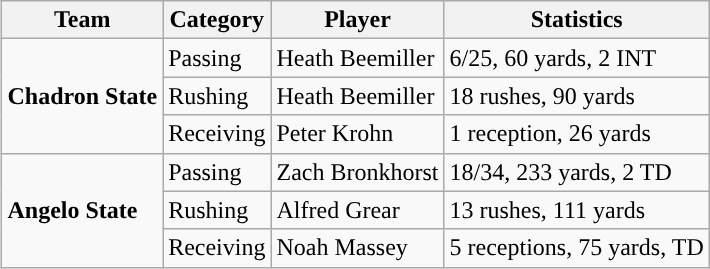<table class="wikitable" style="float: right;">
<tr>
<th>Team</th>
<th>Category</th>
<th>Player</th>
<th>Statistics</th>
</tr>
<tr>
<td rowspan=3><strong>Chadron State</strong></td>
<td>Passing</td>
<td>Heath Beemiller</td>
<td>6/25, 60 yards, 2 INT</td>
</tr>
<tr>
<td>Rushing</td>
<td>Heath Beemiller</td>
<td>18 rushes, 90 yards</td>
</tr>
<tr>
<td>Receiving</td>
<td>Peter Krohn</td>
<td>1 reception, 26 yards</td>
</tr>
<tr>
<td rowspan=3><strong>Angelo State</strong></td>
<td>Passing</td>
<td>Zach Bronkhorst</td>
<td>18/34, 233 yards, 2 TD</td>
</tr>
<tr>
<td>Rushing</td>
<td>Alfred Grear</td>
<td>13 rushes, 111 yards</td>
</tr>
<tr>
<td>Receiving</td>
<td>Noah Massey</td>
<td>5 receptions, 75 yards, TD</td>
</tr>
</table>
